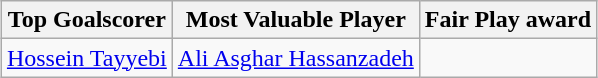<table class="wikitable" style="text-align: center; margin: 0 auto;">
<tr>
<th>Top Goalscorer</th>
<th>Most Valuable Player</th>
<th>Fair Play award</th>
</tr>
<tr>
<td> <a href='#'>Hossein Tayyebi</a></td>
<td> <a href='#'>Ali Asghar Hassanzadeh</a></td>
<td></td>
</tr>
</table>
